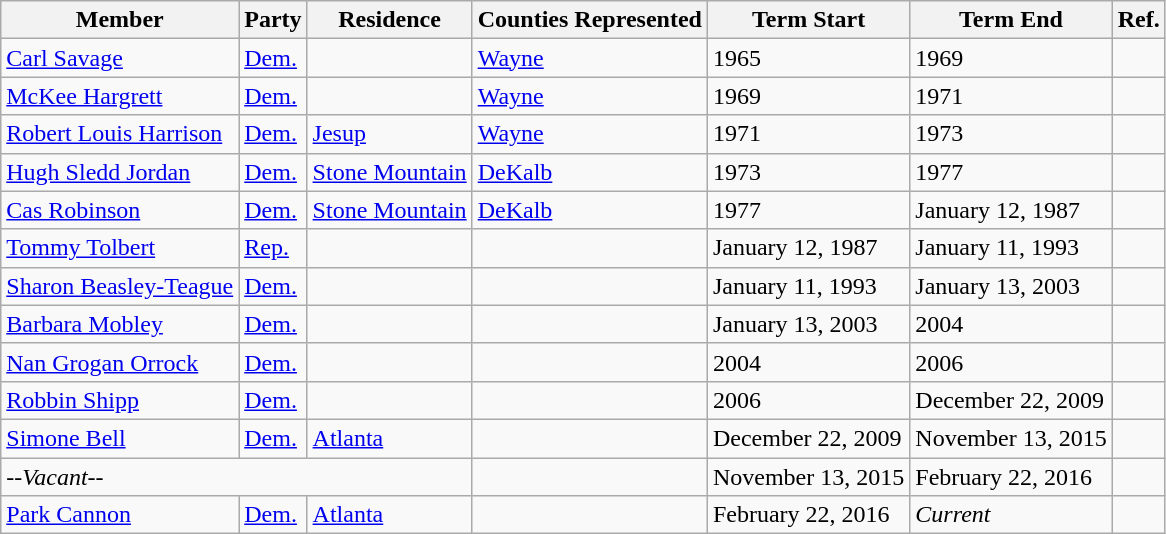<table class="wikitable">
<tr>
<th>Member</th>
<th>Party</th>
<th>Residence</th>
<th>Counties Represented</th>
<th>Term Start</th>
<th>Term End</th>
<th>Ref.</th>
</tr>
<tr>
<td><a href='#'>Carl Savage</a></td>
<td><a href='#'>Dem.</a></td>
<td></td>
<td><a href='#'>Wayne</a></td>
<td>1965</td>
<td>1969</td>
<td></td>
</tr>
<tr>
<td><a href='#'>McKee Hargrett</a></td>
<td><a href='#'>Dem.</a></td>
<td></td>
<td><a href='#'>Wayne</a></td>
<td>1969</td>
<td>1971</td>
<td></td>
</tr>
<tr>
<td><a href='#'>Robert Louis Harrison</a></td>
<td><a href='#'>Dem.</a></td>
<td><a href='#'>Jesup</a></td>
<td><a href='#'>Wayne</a></td>
<td>1971</td>
<td>1973</td>
<td></td>
</tr>
<tr>
<td><a href='#'>Hugh Sledd Jordan</a></td>
<td><a href='#'>Dem.</a></td>
<td><a href='#'>Stone Mountain</a></td>
<td><a href='#'>DeKalb</a></td>
<td>1973</td>
<td>1977</td>
<td></td>
</tr>
<tr>
<td><a href='#'>Cas Robinson</a></td>
<td><a href='#'>Dem.</a></td>
<td><a href='#'>Stone Mountain</a></td>
<td><a href='#'>DeKalb</a></td>
<td>1977</td>
<td>January 12, 1987</td>
<td></td>
</tr>
<tr>
<td><a href='#'>Tommy Tolbert</a></td>
<td><a href='#'>Rep.</a></td>
<td></td>
<td></td>
<td>January 12, 1987</td>
<td>January 11, 1993</td>
<td></td>
</tr>
<tr>
<td><a href='#'>Sharon Beasley-Teague</a></td>
<td><a href='#'>Dem.</a></td>
<td></td>
<td></td>
<td>January 11, 1993</td>
<td>January 13, 2003</td>
<td></td>
</tr>
<tr>
<td><a href='#'>Barbara Mobley</a></td>
<td><a href='#'>Dem.</a></td>
<td></td>
<td></td>
<td>January 13, 2003</td>
<td>2004</td>
<td></td>
</tr>
<tr>
<td><a href='#'>Nan Grogan Orrock</a></td>
<td><a href='#'>Dem.</a></td>
<td></td>
<td></td>
<td>2004</td>
<td>2006</td>
<td></td>
</tr>
<tr>
<td><a href='#'>Robbin Shipp</a></td>
<td><a href='#'>Dem.</a></td>
<td></td>
<td></td>
<td>2006</td>
<td>December 22, 2009</td>
<td></td>
</tr>
<tr>
<td><a href='#'>Simone Bell</a></td>
<td><a href='#'>Dem.</a></td>
<td><a href='#'>Atlanta</a></td>
<td></td>
<td>December 22, 2009</td>
<td>November 13, 2015</td>
<td></td>
</tr>
<tr>
<td colspan="3"><em>--Vacant--</em></td>
<td></td>
<td>November 13, 2015</td>
<td>February 22, 2016</td>
<td></td>
</tr>
<tr>
<td><a href='#'>Park Cannon</a></td>
<td><a href='#'>Dem.</a></td>
<td><a href='#'>Atlanta</a></td>
<td></td>
<td>February 22, 2016</td>
<td><em>Current</em></td>
<td></td>
</tr>
</table>
